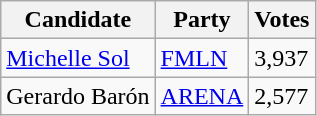<table class="wikitable">
<tr>
<th>Candidate</th>
<th>Party</th>
<th>Votes</th>
</tr>
<tr>
<td><a href='#'>Michelle Sol</a></td>
<td><a href='#'>FMLN</a></td>
<td>3,937</td>
</tr>
<tr>
<td>Gerardo Barón</td>
<td><a href='#'>ARENA</a></td>
<td>2,577</td>
</tr>
</table>
